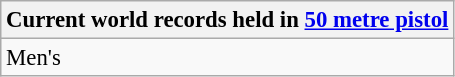<table class="wikitable" style="font-size: 95%">
<tr>
<th colspan=7>Current world records held in <a href='#'>50 metre pistol</a></th>
</tr>
<tr>
<td>Men's<br></td>
</tr>
</table>
